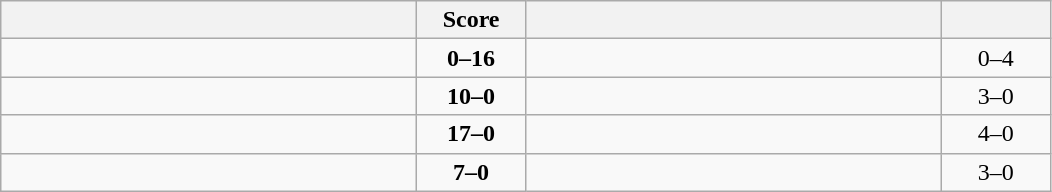<table class="wikitable" style="text-align: center; ">
<tr>
<th align="right" width="270"></th>
<th width="65">Score</th>
<th align="left" width="270"></th>
<th width="65"></th>
</tr>
<tr>
<td align="left"></td>
<td><strong>0–16</strong></td>
<td align="left"><strong></strong></td>
<td>0–4 <strong></strong></td>
</tr>
<tr>
<td align="left"><strong></strong></td>
<td><strong>10–0</strong></td>
<td align="left"></td>
<td>3–0 <strong></strong></td>
</tr>
<tr>
<td align="left"><strong></strong></td>
<td><strong>17–0</strong></td>
<td align="left"></td>
<td>4–0 <strong></strong></td>
</tr>
<tr>
<td align="left"><strong></strong></td>
<td><strong>7–0</strong></td>
<td align="left"></td>
<td>3–0 <strong></strong></td>
</tr>
</table>
